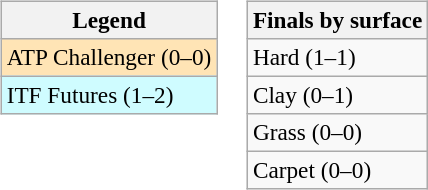<table>
<tr valign=top>
<td><br><table class=wikitable style=font-size:97%>
<tr>
<th>Legend</th>
</tr>
<tr bgcolor=moccasin>
<td>ATP Challenger (0–0)</td>
</tr>
<tr bgcolor=cffcff>
<td>ITF Futures (1–2)</td>
</tr>
</table>
</td>
<td><br><table class=wikitable style=font-size:97%>
<tr>
<th>Finals by surface</th>
</tr>
<tr>
<td>Hard (1–1)</td>
</tr>
<tr>
<td>Clay (0–1)</td>
</tr>
<tr>
<td>Grass (0–0)</td>
</tr>
<tr>
<td>Carpet (0–0)</td>
</tr>
</table>
</td>
</tr>
</table>
